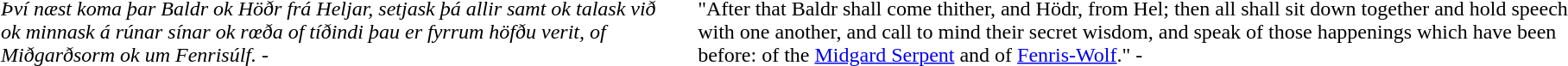<table>
<tr>
<td style="padding: 1pt 10pt;"><br><em>Því næst koma þar Baldr ok Höðr frá Heljar, setjask þá allir samt ok talask við ok minnask á rúnar sínar ok rœða of tíðindi þau er fyrrum höfðu verit, of Miðgarðsorm ok um Fenrisúlf.</em> -  </td>
<td style="padding: 1pt 10pt;"><br>"After that Baldr shall come thither, and Hödr, from Hel; then all shall sit down together
and hold speech with one another, and call to mind their secret wisdom, and speak of those
happenings which have been before: of the <a href='#'>Midgard Serpent</a> and of <a href='#'>Fenris-Wolf</a>." - </td>
<td></td>
</tr>
</table>
